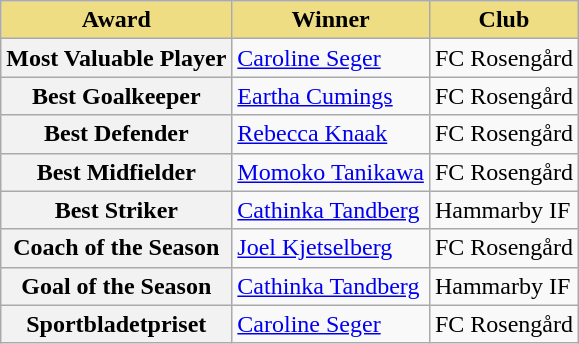<table class="wikitable">
<tr>
<th style="background-color: #eedd82">Award</th>
<th style="background-color: #eedd82">Winner</th>
<th style="background-color: #eedd82">Club</th>
</tr>
<tr>
<th>Most Valuable Player</th>
<td> <a href='#'>Caroline Seger</a></td>
<td>FC Rosengård</td>
</tr>
<tr>
<th>Best Goalkeeper</th>
<td> <a href='#'>Eartha Cumings</a></td>
<td>FC Rosengård</td>
</tr>
<tr>
<th>Best Defender</th>
<td> <a href='#'>Rebecca Knaak</a></td>
<td>FC Rosengård</td>
</tr>
<tr>
<th>Best Midfielder</th>
<td> <a href='#'>Momoko Tanikawa</a></td>
<td>FC Rosengård</td>
</tr>
<tr>
<th>Best Striker</th>
<td> <a href='#'>Cathinka Tandberg</a></td>
<td>Hammarby IF</td>
</tr>
<tr>
<th>Coach of the Season</th>
<td> <a href='#'>Joel Kjetselberg</a></td>
<td>FC Rosengård</td>
</tr>
<tr>
<th>Goal of the Season</th>
<td> <a href='#'>Cathinka Tandberg</a></td>
<td>Hammarby IF</td>
</tr>
<tr>
<th>Sportbladetpriset</th>
<td> <a href='#'>Caroline Seger</a></td>
<td>FC Rosengård</td>
</tr>
</table>
